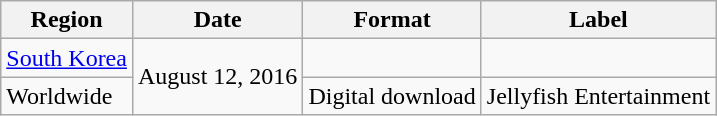<table class = "wikitable">
<tr>
<th>Region</th>
<th>Date</th>
<th>Format</th>
<th>Label</th>
</tr>
<tr>
<td><a href='#'>South Korea</a></td>
<td rowspan=2>August 12, 2016</td>
<td></td>
<td></td>
</tr>
<tr>
<td>Worldwide</td>
<td>Digital download</td>
<td>Jellyfish Entertainment</td>
</tr>
</table>
